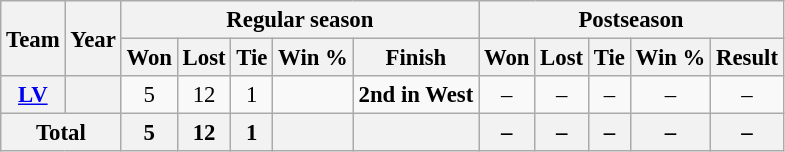<table class="wikitable" style="font-size: 95%; text-align:center;">
<tr>
<th rowspan="2">Team</th>
<th rowspan="2">Year</th>
<th colspan="5">Regular season</th>
<th colspan="5">Postseason</th>
</tr>
<tr>
<th>Won</th>
<th>Lost</th>
<th>Tie</th>
<th>Win %</th>
<th>Finish</th>
<th>Won</th>
<th>Lost</th>
<th>Tie</th>
<th>Win %</th>
<th>Result</th>
</tr>
<tr>
<th><a href='#'>LV</a></th>
<th></th>
<td>5</td>
<td>12</td>
<td>1</td>
<td></td>
<td><strong>2nd in West</strong></td>
<td>–</td>
<td>–</td>
<td>–</td>
<td>–</td>
<td>–</td>
</tr>
<tr>
<th colspan="2">Total</th>
<th>5</th>
<th>12</th>
<th>1</th>
<th></th>
<th></th>
<th>–</th>
<th>–</th>
<th>–</th>
<th>–</th>
<th>–</th>
</tr>
</table>
